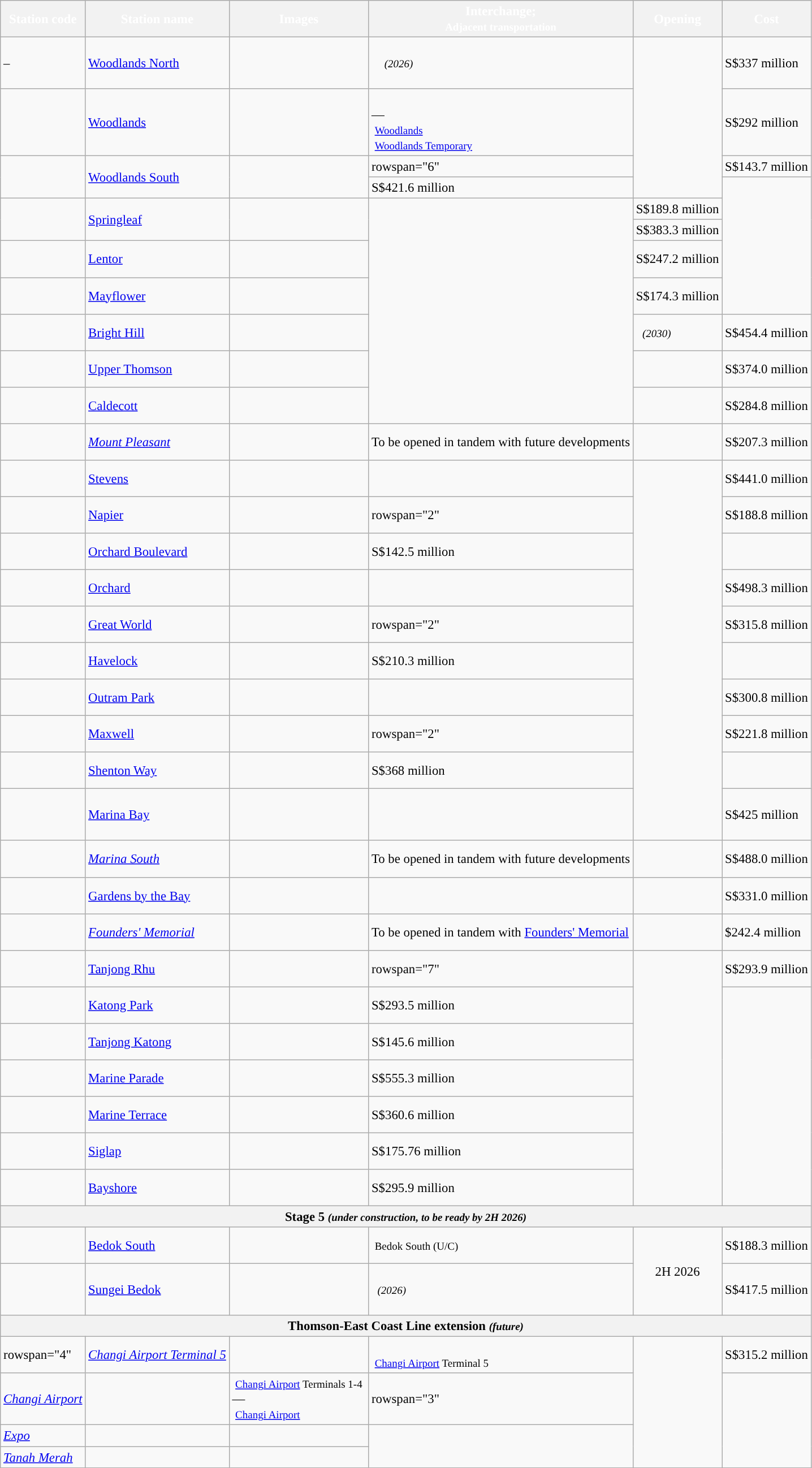<table class="wikitable" style="color: black; border-collapse: collapse; font-size: 95%">
<tr>
<th scope="col" style="color: white; background:#">Station code</th>
<th scope="col" style="color: white; background:#">Station name</th>
<th scope="col" style="color: white; background:#">Images</th>
<th scope="col" style="color: white; background:#">Interchange;<br><small>Adjacent transportation</small></th>
<th scope="col" style="color: white; background:#">Opening</th>
<th scope="col" style="color: white; background:#">Cost</th>
</tr>
<tr>
<td scope="row"> <br> – <br>  </td>
<td><a href='#'>Woodlands North</a></td>
<td></td>
<td>    <small><em>(2026)</em></small></td>
<td rowspan="4"></td>
<td>S$337 million</td>
</tr>
<tr>
<td scope="row"> <br>   </td>
<td><a href='#'>Woodlands</a></td>
<td></td>
<td> <br> ― <br> <small><a href='#'>Woodlands</a></small><br> <small><a href='#'>Woodlands Temporary</a></small></td>
<td>S$292 million</td>
</tr>
<tr>
<td scope="row" rowspan="2"> <br>  </td>
<td rowspan="2"><a href='#'>Woodlands South</a></td>
<td rowspan="2"></td>
<td>rowspan="6" </td>
<td>S$143.7 million</td>
</tr>
<tr>
<td>S$421.6 million</td>
</tr>
<tr>
<td scope="row" rowspan="2"> <br>  </td>
<td rowspan="2"><a href='#'>Springleaf</a></td>
<td rowspan="2"></td>
<td rowspan="7"></td>
<td>S$189.8 million</td>
</tr>
<tr>
<td>S$383.3 million</td>
</tr>
<tr>
<td scope="row"> <br>   </td>
<td><a href='#'>Lentor</a></td>
<td></td>
<td>S$247.2 million</td>
</tr>
<tr>
<td scope="row"> <br>   </td>
<td><a href='#'>Mayflower</a></td>
<td></td>
<td>S$174.3 million</td>
</tr>
<tr>
<td scope="row"> <br>   </td>
<td><a href='#'>Bright Hill</a></td>
<td></td>
<td>  <small><em>(2030)</em></small></td>
<td>S$454.4 million</td>
</tr>
<tr>
<td scope="row"> <br>  </td>
<td><a href='#'>Upper Thomson</a></td>
<td></td>
<td></td>
<td>S$374.0 million</td>
</tr>
<tr>
<td scope="row"> <br>   </td>
<td><a href='#'>Caldecott</a></td>
<td></td>
<td> </td>
<td>S$284.8 million</td>
</tr>
<tr>
<td scope="row"> <br>   </td>
<td><em><a href='#'>Mount Pleasant</a></em></td>
<td></td>
<td>To be opened in tandem with future developments</td>
<td></td>
<td>S$207.3 million</td>
</tr>
<tr>
<td scope="row"> <br>  </td>
<td><a href='#'>Stevens</a></td>
<td></td>
<td> </td>
<td rowspan="10"></td>
<td>S$441.0 million</td>
</tr>
<tr>
<td scope="row"> <br>  </td>
<td><a href='#'>Napier</a></td>
<td></td>
<td>rowspan="2" </td>
<td>S$188.8 million</td>
</tr>
<tr>
<td scope="row"> <br>  </td>
<td><a href='#'>Orchard Boulevard</a></td>
<td></td>
<td>S$142.5 million</td>
</tr>
<tr>
<td scope="row"> <br>  </td>
<td><a href='#'>Orchard</a></td>
<td></td>
<td> </td>
<td>S$498.3 million</td>
</tr>
<tr>
<td scope="row"> <br>  </td>
<td><a href='#'>Great World</a></td>
<td></td>
<td>rowspan="2" </td>
<td>S$315.8 million</td>
</tr>
<tr>
<td scope="row"> <br>  </td>
<td><a href='#'>Havelock</a></td>
<td></td>
<td>S$210.3 million</td>
</tr>
<tr>
<td scope="row"> <br>   </td>
<td><a href='#'>Outram Park</a></td>
<td></td>
<td>  <br>  </td>
<td>S$300.8 million</td>
</tr>
<tr>
<td scope="row"> <br>  </td>
<td><a href='#'>Maxwell</a></td>
<td></td>
<td>rowspan="2" </td>
<td>S$221.8 million</td>
</tr>
<tr>
<td scope="row"> <br>  </td>
<td><a href='#'>Shenton Way</a></td>
<td></td>
<td>S$368 million</td>
</tr>
<tr>
<td scope="row"> <br>  <br>   </td>
<td><a href='#'>Marina Bay</a></td>
<td></td>
<td>  <br>  </td>
<td>S$425 million</td>
</tr>
<tr>
<td scope="row"> <br>  </td>
<td><em><a href='#'>Marina South</a></em></td>
<td></td>
<td>To be opened in tandem with future developments</td>
<td></td>
<td>S$488.0 million</td>
</tr>
<tr>
<td scope="row"> <br>   </td>
<td><a href='#'>Gardens by the Bay</a></td>
<td></td>
<td></td>
<td></td>
<td>S$331.0 million</td>
</tr>
<tr>
<td scope="row"> <br>  </td>
<td><em><a href='#'>Founders' Memorial</a></em></td>
<td></td>
<td>To be opened in tandem with <a href='#'>Founders' Memorial</a></td>
<td></td>
<td>$242.4 million</td>
</tr>
<tr>
<td scope="row"> <br>   </td>
<td><a href='#'>Tanjong Rhu</a></td>
<td></td>
<td>rowspan="7" </td>
<td rowspan="7"></td>
<td>S$293.9 million</td>
</tr>
<tr>
<td scope="row"> <br>  </td>
<td><a href='#'>Katong Park</a></td>
<td></td>
<td>S$293.5 million</td>
</tr>
<tr>
<td scope="row"> <br>  </td>
<td><a href='#'>Tanjong Katong</a></td>
<td></td>
<td>S$145.6 million</td>
</tr>
<tr>
<td scope="row"> <br>   </td>
<td><a href='#'>Marine Parade</a></td>
<td></td>
<td>S$555.3 million</td>
</tr>
<tr>
<td scope="row"> <br>   </td>
<td><a href='#'>Marine Terrace</a></td>
<td></td>
<td>S$360.6 million</td>
</tr>
<tr>
<td scope="row"> <br>   </td>
<td><a href='#'>Siglap</a></td>
<td></td>
<td>S$175.76 million</td>
</tr>
<tr>
<td scope="row"> <br>   </td>
<td><a href='#'>Bayshore</a></td>
<td></td>
<td>S$295.9 million</td>
</tr>
<tr>
<th colspan=6>Stage 5 <small><em>(under construction, to be ready by 2H 2026)</em></small></th>
</tr>
<tr>
<td scope="row"> <br>   </td>
<td><a href='#'>Bedok South</a></td>
<td></td>
<td> <small>Bedok South (U/C)</small></td>
<td rowspan="2" style="text-align:center">2H 2026</td>
<td>S$188.3 million</td>
</tr>
<tr>
<td scope="row">  <br>  <br>   </td>
<td><a href='#'>Sungei Bedok</a></td>
<td></td>
<td> <small> <em>(2026)</em></small></td>
<td>S$417.5 million</td>
</tr>
<tr>
<th colspan=6>Thomson-East Coast Line extension <small><em>(future)</em></small></th>
</tr>
<tr>
<td>rowspan="4" </td>
<td><em><a href='#'>Changi Airport Terminal 5</a></em></td>
<td></td>
<td> <br> <small><a href='#'>Changi Airport</a> Terminal 5</small> </td>
<td rowspan="4"></td>
<td>S$315.2 million</td>
</tr>
<tr>
<td><em><a href='#'>Changi Airport</a></em></td>
<td></td>
<td> <small><a href='#'>Changi Airport</a> Terminals 1-4</small> <br> ― <br> <small><a href='#'>Changi Airport</a></small></td>
<td>rowspan="3" </td>
</tr>
<tr>
<td><em><a href='#'>Expo</a></em></td>
<td></td>
<td> </td>
</tr>
<tr>
<td><em><a href='#'>Tanah Merah</a></em></td>
<td></td>
<td> </td>
</tr>
</table>
